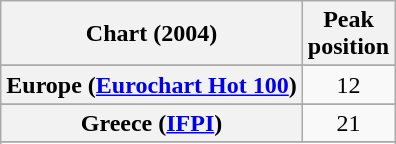<table class="wikitable sortable plainrowheaders" style="text-align:center">
<tr>
<th>Chart (2004)</th>
<th>Peak<br>position</th>
</tr>
<tr>
</tr>
<tr>
</tr>
<tr>
</tr>
<tr>
</tr>
<tr>
</tr>
<tr>
<th scope="row">Europe (<a href='#'>Eurochart Hot 100</a>)</th>
<td>12</td>
</tr>
<tr>
</tr>
<tr>
</tr>
<tr>
</tr>
<tr>
<th scope="row">Greece (<a href='#'>IFPI</a>)</th>
<td>21</td>
</tr>
<tr>
</tr>
<tr>
</tr>
<tr>
</tr>
<tr>
</tr>
<tr>
</tr>
<tr>
</tr>
<tr>
</tr>
<tr>
</tr>
<tr>
</tr>
<tr>
</tr>
<tr>
</tr>
<tr>
</tr>
<tr>
</tr>
</table>
